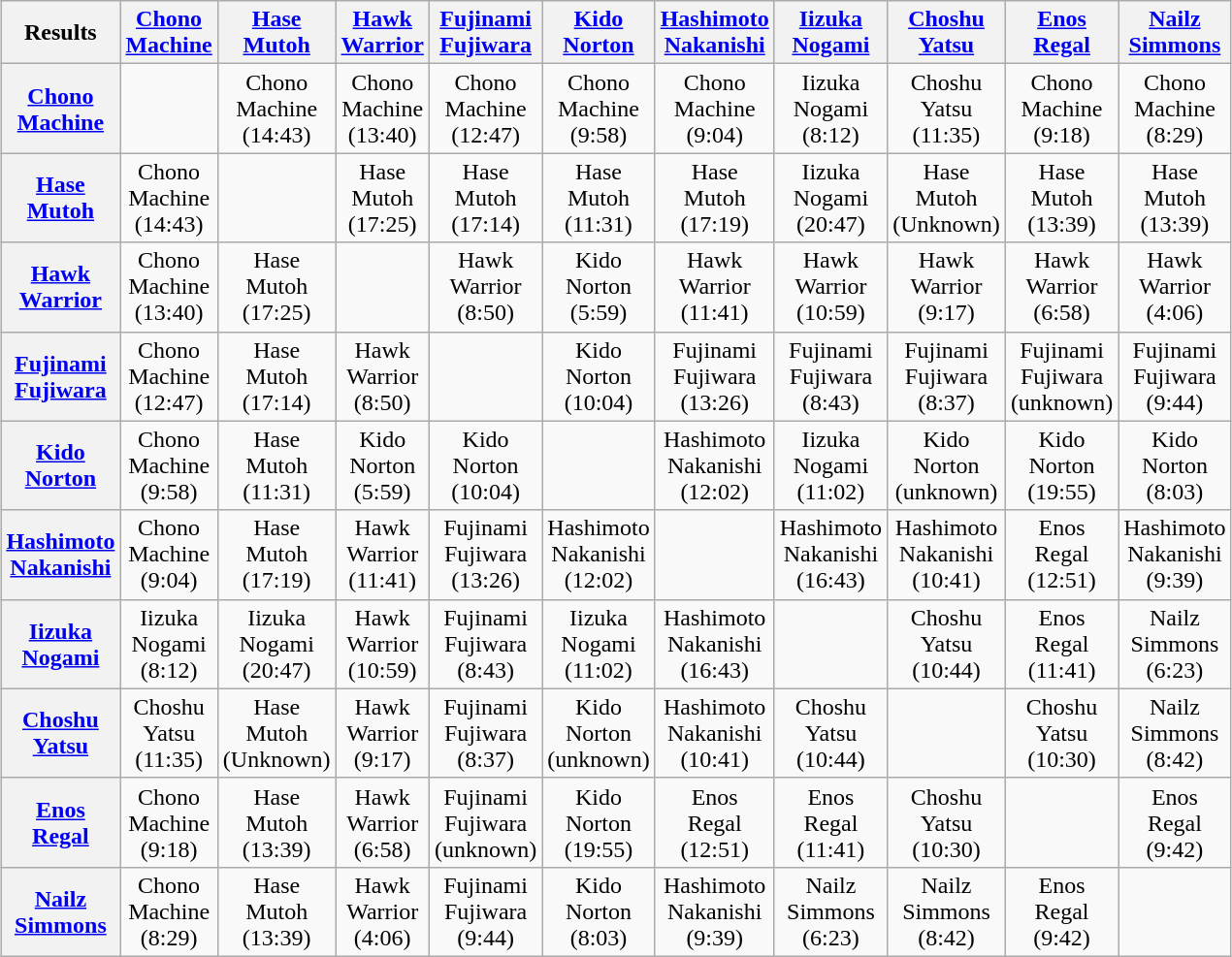<table class="wikitable" style="text-align:center; margin: 1em auto 1em auto">
<tr align="center">
<th>Results</th>
<th><a href='#'>Chono</a><br><a href='#'>Machine</a></th>
<th><a href='#'>Hase</a><br><a href='#'>Mutoh</a></th>
<th><a href='#'>Hawk</a><br><a href='#'>Warrior</a></th>
<th><a href='#'>Fujinami</a><br><a href='#'>Fujiwara</a></th>
<th><a href='#'>Kido</a><br><a href='#'>Norton</a></th>
<th><a href='#'>Hashimoto</a><br><a href='#'>Nakanishi</a></th>
<th><a href='#'>Iizuka</a><br><a href='#'>Nogami</a></th>
<th><a href='#'>Choshu</a><br><a href='#'>Yatsu</a></th>
<th><a href='#'>Enos</a><br><a href='#'>Regal</a></th>
<th><a href='#'>Nailz</a><br><a href='#'>Simmons</a></th>
</tr>
<tr align="center">
<th><a href='#'>Chono</a><br><a href='#'>Machine</a></th>
<td></td>
<td>Chono<br>Machine<br>(14:43)</td>
<td>Chono<br>Machine<br>(13:40)</td>
<td>Chono<br>Machine<br>(12:47)</td>
<td>Chono<br>Machine<br>(9:58)</td>
<td>Chono<br>Machine<br>(9:04)</td>
<td>Iizuka<br>Nogami<br>(8:12)</td>
<td>Choshu<br>Yatsu<br>(11:35)</td>
<td>Chono<br>Machine<br>(9:18)</td>
<td>Chono<br>Machine<br>(8:29)</td>
</tr>
<tr align="center">
<th><a href='#'>Hase</a><br><a href='#'>Mutoh</a></th>
<td>Chono<br>Machine<br>(14:43)</td>
<td></td>
<td>Hase<br>Mutoh<br>(17:25)</td>
<td>Hase<br>Mutoh<br>(17:14)</td>
<td>Hase<br>Mutoh<br>(11:31)</td>
<td>Hase<br>Mutoh<br>(17:19)</td>
<td>Iizuka<br>Nogami<br>(20:47)</td>
<td>Hase<br>Mutoh<br>(Unknown)</td>
<td>Hase<br>Mutoh<br>(13:39)</td>
<td>Hase<br>Mutoh<br>(13:39)</td>
</tr>
<tr align="center">
<th><a href='#'>Hawk</a><br><a href='#'>Warrior</a></th>
<td>Chono<br>Machine<br>(13:40)</td>
<td>Hase<br>Mutoh<br>(17:25)</td>
<td></td>
<td>Hawk<br>Warrior<br>(8:50)</td>
<td>Kido<br>Norton<br>(5:59)</td>
<td>Hawk<br>Warrior<br>(11:41)</td>
<td>Hawk<br>Warrior<br>(10:59)</td>
<td>Hawk<br>Warrior<br>(9:17)</td>
<td>Hawk<br>Warrior<br>(6:58)</td>
<td>Hawk<br>Warrior<br>(4:06)</td>
</tr>
<tr align="center">
<th><a href='#'>Fujinami</a><br><a href='#'>Fujiwara</a></th>
<td>Chono<br>Machine<br>(12:47)</td>
<td>Hase<br>Mutoh<br>(17:14)</td>
<td>Hawk<br>Warrior<br>(8:50)</td>
<td></td>
<td>Kido<br>Norton<br>(10:04)</td>
<td>Fujinami<br>Fujiwara<br>(13:26)</td>
<td>Fujinami<br>Fujiwara<br>(8:43)</td>
<td>Fujinami<br>Fujiwara<br>(8:37)</td>
<td>Fujinami<br>Fujiwara<br>(unknown)</td>
<td>Fujinami<br>Fujiwara<br>(9:44)</td>
</tr>
<tr align="center">
<th><a href='#'>Kido</a><br><a href='#'>Norton</a></th>
<td>Chono<br>Machine<br>(9:58)</td>
<td>Hase<br>Mutoh<br>(11:31)</td>
<td>Kido<br>Norton<br>(5:59)</td>
<td>Kido<br>Norton<br>(10:04)</td>
<td></td>
<td>Hashimoto<br>Nakanishi<br>(12:02)</td>
<td>Iizuka<br>Nogami<br>(11:02)</td>
<td>Kido<br>Norton<br>(unknown)</td>
<td>Kido<br>Norton<br>(19:55)</td>
<td>Kido<br>Norton<br>(8:03)</td>
</tr>
<tr align="center">
<th><a href='#'>Hashimoto</a><br><a href='#'>Nakanishi</a></th>
<td>Chono<br>Machine<br>(9:04)</td>
<td>Hase<br>Mutoh<br>(17:19)</td>
<td>Hawk<br>Warrior<br>(11:41)</td>
<td>Fujinami<br>Fujiwara<br>(13:26)</td>
<td>Hashimoto<br>Nakanishi<br>(12:02)</td>
<td></td>
<td>Hashimoto<br>Nakanishi<br>(16:43)</td>
<td>Hashimoto<br>Nakanishi<br>(10:41)</td>
<td>Enos<br>Regal<br>(12:51)</td>
<td>Hashimoto<br>Nakanishi<br>(9:39)</td>
</tr>
<tr align="center">
<th><a href='#'>Iizuka</a><br><a href='#'>Nogami</a></th>
<td>Iizuka<br>Nogami<br>(8:12)</td>
<td>Iizuka<br>Nogami<br>(20:47)</td>
<td>Hawk<br>Warrior<br>(10:59)</td>
<td>Fujinami<br>Fujiwara<br>(8:43)</td>
<td>Iizuka<br>Nogami<br>(11:02)</td>
<td>Hashimoto<br>Nakanishi<br>(16:43)</td>
<td></td>
<td>Choshu<br>Yatsu<br>(10:44)</td>
<td>Enos<br>Regal<br>(11:41)</td>
<td>Nailz<br>Simmons<br>(6:23)</td>
</tr>
<tr align="center">
<th><a href='#'>Choshu</a><br><a href='#'>Yatsu</a></th>
<td>Choshu<br>Yatsu<br>(11:35)</td>
<td>Hase<br>Mutoh<br>(Unknown)</td>
<td>Hawk<br>Warrior<br>(9:17)</td>
<td>Fujinami<br>Fujiwara<br>(8:37)</td>
<td>Kido<br>Norton<br>(unknown)</td>
<td>Hashimoto<br>Nakanishi<br>(10:41)</td>
<td>Choshu<br>Yatsu<br>(10:44)</td>
<td></td>
<td>Choshu<br>Yatsu<br>(10:30)</td>
<td>Nailz<br>Simmons<br>(8:42)</td>
</tr>
<tr align="center">
<th><a href='#'>Enos</a><br><a href='#'>Regal</a></th>
<td>Chono<br>Machine<br>(9:18)</td>
<td>Hase<br>Mutoh<br>(13:39)</td>
<td>Hawk<br>Warrior<br>(6:58)</td>
<td>Fujinami<br>Fujiwara<br>(unknown)</td>
<td>Kido<br>Norton<br>(19:55)</td>
<td>Enos<br>Regal<br>(12:51)</td>
<td>Enos<br>Regal<br>(11:41)</td>
<td>Choshu<br>Yatsu<br>(10:30)</td>
<td></td>
<td>Enos<br>Regal<br>(9:42)</td>
</tr>
<tr align="center">
<th><a href='#'>Nailz</a><br><a href='#'>Simmons</a></th>
<td>Chono<br>Machine<br>(8:29)</td>
<td>Hase<br>Mutoh<br>(13:39)</td>
<td>Hawk<br>Warrior<br>(4:06)</td>
<td>Fujinami<br>Fujiwara<br>(9:44)</td>
<td>Kido<br>Norton<br>(8:03)</td>
<td>Hashimoto<br>Nakanishi<br>(9:39)</td>
<td>Nailz<br>Simmons<br>(6:23)</td>
<td>Nailz<br>Simmons<br>(8:42)</td>
<td>Enos<br>Regal<br>(9:42)</td>
<td></td>
</tr>
</table>
